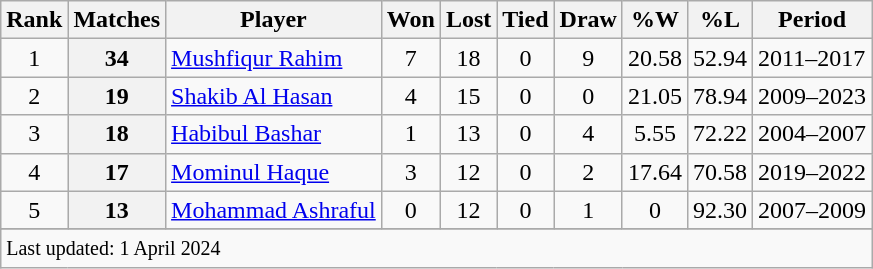<table class="wikitable plainrowheaders sortable">
<tr>
<th scope=col>Rank</th>
<th scope=col>Matches</th>
<th scope=col>Player</th>
<th scope=col>Won</th>
<th scope=col>Lost</th>
<th scope=col>Tied</th>
<th scope=col>Draw</th>
<th scope=col>%W</th>
<th scope=col>%L</th>
<th scope=col>Period</th>
</tr>
<tr>
<td align=center>1</td>
<th scope=row style=text-align:center;>34</th>
<td><a href='#'>Mushfiqur Rahim</a></td>
<td align=center>7</td>
<td align=center>18</td>
<td align=center>0</td>
<td align=center>9</td>
<td align=center>20.58</td>
<td align=center>52.94</td>
<td>2011–2017</td>
</tr>
<tr>
<td align=center>2</td>
<th scope=row style=text-align:center;>19</th>
<td><a href='#'>Shakib Al Hasan</a></td>
<td align=center>4</td>
<td align=center>15</td>
<td align=center>0</td>
<td align=center>0</td>
<td align=center>21.05</td>
<td align=center>78.94</td>
<td>2009–2023</td>
</tr>
<tr>
<td align=center>3</td>
<th scope=row style=text-align:center;>18</th>
<td><a href='#'>Habibul Bashar</a></td>
<td align=center>1</td>
<td align=center>13</td>
<td align=center>0</td>
<td align=center>4</td>
<td align=center>5.55</td>
<td align=center>72.22</td>
<td>2004–2007</td>
</tr>
<tr>
<td align=center>4</td>
<th scope=row style=text-align:center;>17</th>
<td><a href='#'>Mominul Haque</a></td>
<td align=center>3</td>
<td align=center>12</td>
<td align=center>0</td>
<td align=center>2</td>
<td align=center>17.64</td>
<td align=center>70.58</td>
<td>2019–2022</td>
</tr>
<tr>
<td align=center>5</td>
<th scope=row style=text-align:center;>13</th>
<td><a href='#'>Mohammad Ashraful</a></td>
<td align=center>0</td>
<td align=center>12</td>
<td align=center>0</td>
<td align=center>1</td>
<td align=center>0</td>
<td align=center>92.30</td>
<td>2007–2009</td>
</tr>
<tr>
</tr>
<tr class=sortbottom>
<td colspan=11><small>Last updated: 1 April 2024</small></td>
</tr>
</table>
